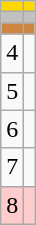<table class="wikitable">
<tr style="background:gold;">
<td align=center></td>
<td></td>
</tr>
<tr style="background:silver;">
<td align=center></td>
<td></td>
</tr>
<tr style="background:peru;">
<td align=center></td>
<td></td>
</tr>
<tr>
<td align=center>4</td>
<td></td>
</tr>
<tr>
<td align=center>5</td>
<td></td>
</tr>
<tr>
<td align=center>6</td>
<td></td>
</tr>
<tr>
<td align=center>7</td>
<td></td>
</tr>
<tr style="background:#fcc;">
<td align=center>8</td>
<td></td>
</tr>
</table>
